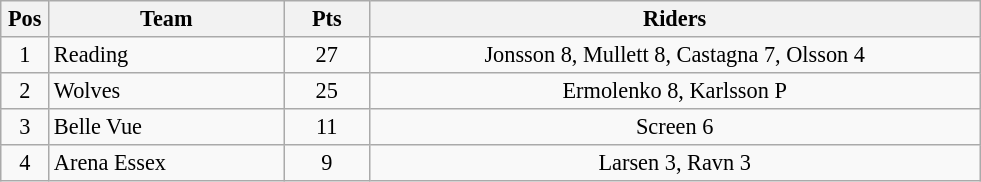<table class=wikitable style="font-size:93%;">
<tr>
<th width=25px>Pos</th>
<th width=150px>Team</th>
<th width=50px>Pts</th>
<th width=400px>Riders</th>
</tr>
<tr align=center>
<td>1</td>
<td align=left>Reading</td>
<td>27</td>
<td>Jonsson 8, Mullett 8, Castagna 7, Olsson 4</td>
</tr>
<tr align=center>
<td>2</td>
<td align=left>Wolves</td>
<td>25</td>
<td>Ermolenko 8, Karlsson P</td>
</tr>
<tr align=center>
<td>3</td>
<td align=left>Belle Vue</td>
<td>11</td>
<td>Screen 6</td>
</tr>
<tr align=center>
<td>4</td>
<td align=left>Arena Essex</td>
<td>9</td>
<td>Larsen 3, Ravn 3</td>
</tr>
</table>
